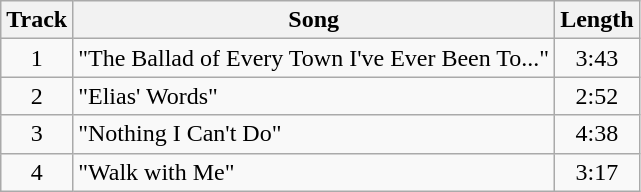<table class="wikitable">
<tr>
<th>Track</th>
<th>Song</th>
<th>Length</th>
</tr>
<tr>
<td align=center>1</td>
<td>"The Ballad of Every Town I've Ever Been To..."</td>
<td align=center>3:43</td>
</tr>
<tr>
<td align=center>2</td>
<td>"Elias' Words"</td>
<td align=center>2:52</td>
</tr>
<tr>
<td align=center>3</td>
<td>"Nothing I Can't Do"</td>
<td align=center>4:38</td>
</tr>
<tr>
<td align=center>4</td>
<td>"Walk with Me"</td>
<td align=center>3:17</td>
</tr>
</table>
